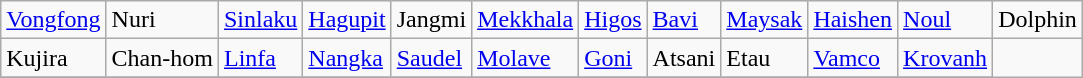<table class="wikitable">
<tr>
<td><a href='#'>Vongfong</a></td>
<td>Nuri</td>
<td><a href='#'>Sinlaku</a></td>
<td><a href='#'>Hagupit</a></td>
<td>Jangmi</td>
<td><a href='#'>Mekkhala</a></td>
<td><a href='#'>Higos</a></td>
<td><a href='#'>Bavi</a></td>
<td><a href='#'>Maysak</a></td>
<td><a href='#'>Haishen</a></td>
<td><a href='#'>Noul</a></td>
<td>Dolphin</td>
</tr>
<tr>
<td>Kujira</td>
<td>Chan-hom</td>
<td><a href='#'>Linfa</a></td>
<td><a href='#'>Nangka</a></td>
<td><a href='#'>Saudel</a></td>
<td><a href='#'>Molave</a></td>
<td><a href='#'>Goni</a></td>
<td>Atsani</td>
<td>Etau</td>
<td><a href='#'>Vamco</a></td>
<td><a href='#'>Krovanh</a></td>
</tr>
<tr>
</tr>
</table>
